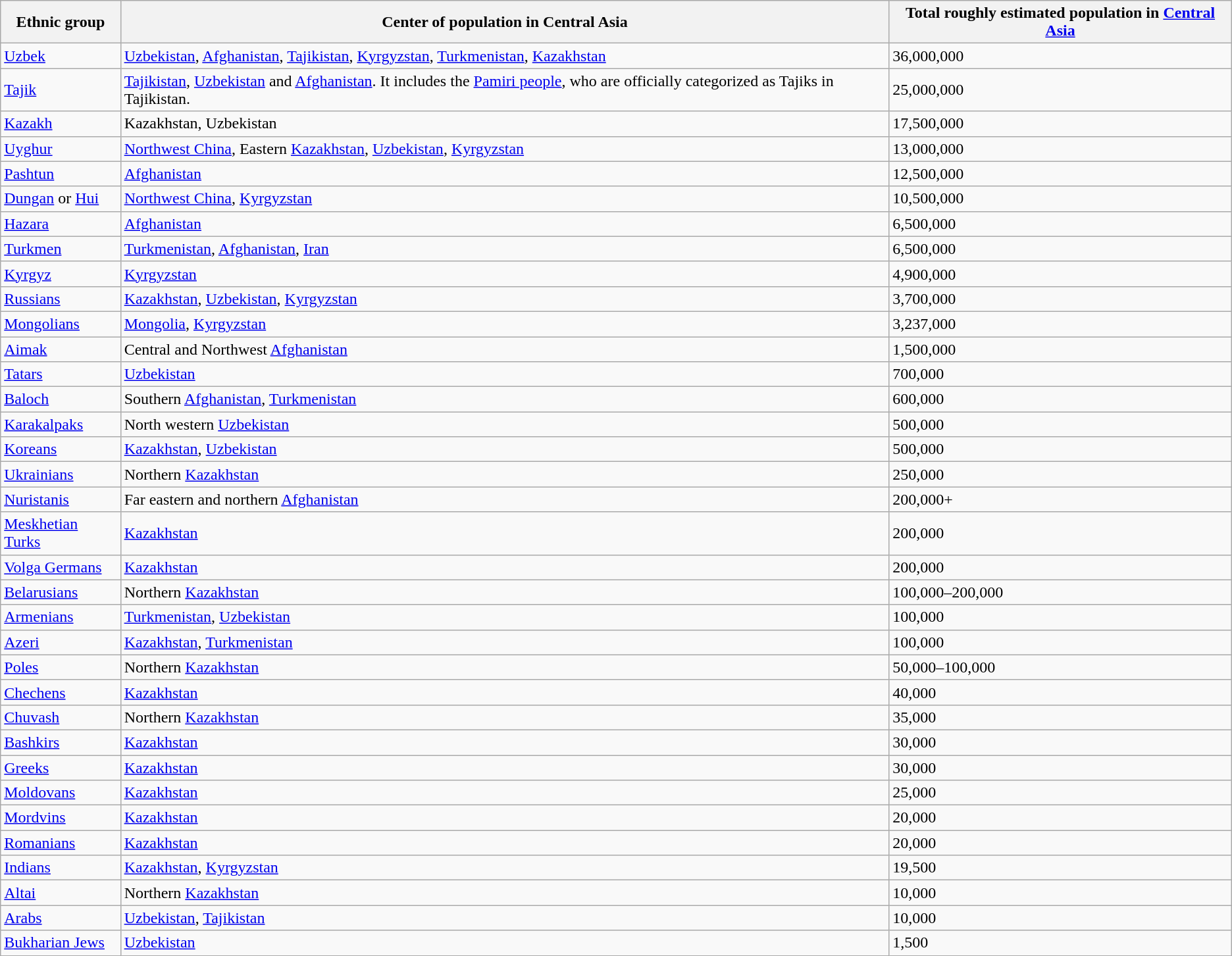<table class="wikitable sortable">
<tr>
<th>Ethnic group</th>
<th>Center of population in Central Asia</th>
<th data-sort-type="number">Total roughly estimated population in <a href='#'>Central Asia</a></th>
</tr>
<tr>
<td><a href='#'>Uzbek</a></td>
<td><a href='#'>Uzbekistan</a>, <a href='#'>Afghanistan</a>, <a href='#'>Tajikistan</a>, <a href='#'>Kyrgyzstan</a>, <a href='#'>Turkmenistan</a>, <a href='#'>Kazakhstan</a></td>
<td>36,000,000</td>
</tr>
<tr>
<td><a href='#'>Tajik</a></td>
<td><a href='#'>Tajikistan</a>, <a href='#'>Uzbekistan</a> and <a href='#'>Afghanistan</a>. It includes the <a href='#'>Pamiri people</a>, who are officially categorized as Tajiks in Tajikistan.</td>
<td>25,000,000</td>
</tr>
<tr>
<td><a href='#'>Kazakh</a></td>
<td>Kazakhstan, Uzbekistan</td>
<td>17,500,000</td>
</tr>
<tr>
<td><a href='#'>Uyghur</a></td>
<td><a href='#'>Northwest China</a>, Eastern <a href='#'>Kazakhstan</a>, <a href='#'>Uzbekistan</a>, <a href='#'>Kyrgyzstan</a></td>
<td>13,000,000</td>
</tr>
<tr>
<td><a href='#'>Pashtun</a></td>
<td><a href='#'>Afghanistan</a></td>
<td>12,500,000</td>
</tr>
<tr>
<td><a href='#'>Dungan</a> or <a href='#'>Hui</a></td>
<td><a href='#'>Northwest China</a>, <a href='#'>Kyrgyzstan</a></td>
<td>10,500,000</td>
</tr>
<tr>
<td><a href='#'>Hazara</a></td>
<td><a href='#'>Afghanistan</a></td>
<td>6,500,000</td>
</tr>
<tr>
<td><a href='#'>Turkmen</a></td>
<td><a href='#'>Turkmenistan</a>, <a href='#'>Afghanistan</a>, <a href='#'>Iran</a></td>
<td>6,500,000</td>
</tr>
<tr>
<td><a href='#'>Kyrgyz</a></td>
<td><a href='#'>Kyrgyzstan</a></td>
<td>4,900,000</td>
</tr>
<tr>
<td><a href='#'>Russians</a></td>
<td><a href='#'>Kazakhstan</a>, <a href='#'>Uzbekistan</a>, <a href='#'>Kyrgyzstan</a></td>
<td>3,700,000</td>
</tr>
<tr>
<td><a href='#'>Mongolians</a></td>
<td><a href='#'>Mongolia</a>, <a href='#'>Kyrgyzstan</a></td>
<td>3,237,000</td>
</tr>
<tr>
<td><a href='#'>Aimak</a></td>
<td>Central and Northwest <a href='#'>Afghanistan</a></td>
<td>1,500,000</td>
</tr>
<tr>
<td><a href='#'>Tatars</a></td>
<td><a href='#'>Uzbekistan</a></td>
<td>700,000</td>
</tr>
<tr>
<td><a href='#'>Baloch</a></td>
<td>Southern <a href='#'>Afghanistan</a>, <a href='#'>Turkmenistan</a></td>
<td>600,000</td>
</tr>
<tr>
<td><a href='#'>Karakalpaks</a></td>
<td>North western <a href='#'>Uzbekistan</a></td>
<td>500,000</td>
</tr>
<tr>
<td><a href='#'>Koreans</a></td>
<td><a href='#'>Kazakhstan</a>, <a href='#'>Uzbekistan</a></td>
<td>500,000</td>
</tr>
<tr>
<td><a href='#'>Ukrainians</a></td>
<td>Northern <a href='#'>Kazakhstan</a></td>
<td>250,000</td>
</tr>
<tr>
<td><a href='#'>Nuristanis</a></td>
<td>Far eastern and northern <a href='#'>Afghanistan</a></td>
<td>200,000+</td>
</tr>
<tr>
<td><a href='#'>Meskhetian Turks</a></td>
<td><a href='#'>Kazakhstan</a></td>
<td>200,000</td>
</tr>
<tr>
<td><a href='#'>Volga Germans</a></td>
<td><a href='#'>Kazakhstan</a></td>
<td>200,000</td>
</tr>
<tr>
<td><a href='#'>Belarusians</a></td>
<td>Northern <a href='#'>Kazakhstan</a></td>
<td>100,000–200,000</td>
</tr>
<tr>
<td><a href='#'>Armenians</a></td>
<td><a href='#'>Turkmenistan</a>, <a href='#'>Uzbekistan</a></td>
<td>100,000</td>
</tr>
<tr>
<td><a href='#'>Azeri</a></td>
<td><a href='#'>Kazakhstan</a>, <a href='#'>Turkmenistan</a></td>
<td>100,000</td>
</tr>
<tr>
<td><a href='#'>Poles</a></td>
<td>Northern <a href='#'>Kazakhstan</a></td>
<td>50,000–100,000</td>
</tr>
<tr>
<td><a href='#'>Chechens</a></td>
<td><a href='#'>Kazakhstan</a></td>
<td>40,000</td>
</tr>
<tr>
<td><a href='#'>Chuvash</a></td>
<td>Northern <a href='#'>Kazakhstan</a></td>
<td>35,000</td>
</tr>
<tr>
<td><a href='#'>Bashkirs</a></td>
<td><a href='#'>Kazakhstan</a></td>
<td>30,000</td>
</tr>
<tr>
<td><a href='#'>Greeks</a></td>
<td><a href='#'>Kazakhstan</a></td>
<td>30,000</td>
</tr>
<tr>
<td><a href='#'>Moldovans</a></td>
<td><a href='#'>Kazakhstan</a></td>
<td>25,000</td>
</tr>
<tr>
<td><a href='#'>Mordvins</a></td>
<td><a href='#'>Kazakhstan</a></td>
<td>20,000</td>
</tr>
<tr>
<td><a href='#'>Romanians</a></td>
<td><a href='#'>Kazakhstan</a></td>
<td>20,000</td>
</tr>
<tr>
<td><a href='#'>Indians</a></td>
<td><a href='#'>Kazakhstan</a>, <a href='#'>Kyrgyzstan</a></td>
<td>19,500</td>
</tr>
<tr>
<td><a href='#'>Altai</a></td>
<td>Northern <a href='#'>Kazakhstan</a></td>
<td>10,000</td>
</tr>
<tr>
<td><a href='#'>Arabs</a></td>
<td><a href='#'>Uzbekistan</a>, <a href='#'>Tajikistan</a></td>
<td>10,000</td>
</tr>
<tr>
<td><a href='#'>Bukharian Jews</a></td>
<td><a href='#'>Uzbekistan</a></td>
<td>1,500</td>
</tr>
</table>
